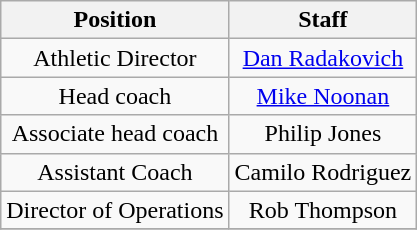<table class="wikitable" style="text-align: center;">
<tr>
<th>Position</th>
<th>Staff</th>
</tr>
<tr>
<td>Athletic Director</td>
<td> <a href='#'>Dan Radakovich</a></td>
</tr>
<tr>
<td>Head coach</td>
<td> <a href='#'>Mike Noonan</a></td>
</tr>
<tr>
<td>Associate head coach</td>
<td> Philip Jones</td>
</tr>
<tr>
<td>Assistant Coach</td>
<td> Camilo Rodriguez</td>
</tr>
<tr>
<td>Director of Operations</td>
<td> Rob Thompson</td>
</tr>
<tr>
</tr>
</table>
